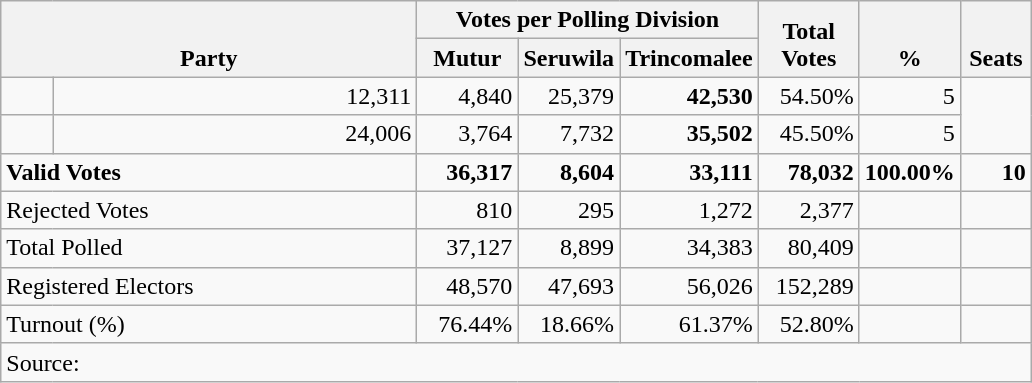<table class="wikitable" border="1" style="text-align:right;">
<tr>
<th align=left valign=bottom rowspan=2 colspan=2 width="270">Party</th>
<th colspan=3>Votes per Polling Division</th>
<th align=center valign=bottom rowspan=2 width="60">Total Votes</th>
<th align=center valign=bottom rowspan=2 width="60">%</th>
<th align=center valign=bottom rowspan=2 width="40">Seats</th>
</tr>
<tr>
<th align=center valign=bottom width="60">Mutur</th>
<th align=center valign=bottom width="60">Seruwila</th>
<th align=center valign=bottom width="60">Trincomalee</th>
</tr>
<tr>
<td></td>
<td>12,311</td>
<td>4,840</td>
<td>25,379</td>
<td><strong>42,530</strong></td>
<td>54.50%</td>
<td>5</td>
</tr>
<tr>
<td></td>
<td>24,006</td>
<td>3,764</td>
<td>7,732</td>
<td><strong>35,502</strong></td>
<td>45.50%</td>
<td>5</td>
</tr>
<tr>
<td align=left colspan=2><strong>Valid Votes</strong></td>
<td><strong>36,317</strong></td>
<td><strong>8,604</strong></td>
<td><strong>33,111</strong></td>
<td><strong>78,032</strong></td>
<td><strong>100.00%</strong></td>
<td><strong>10</strong></td>
</tr>
<tr>
<td align=left colspan=2>Rejected Votes</td>
<td>810</td>
<td>295</td>
<td>1,272</td>
<td>2,377</td>
<td></td>
<td></td>
</tr>
<tr>
<td align=left colspan=2>Total Polled</td>
<td>37,127</td>
<td>8,899</td>
<td>34,383</td>
<td>80,409</td>
<td></td>
<td></td>
</tr>
<tr>
<td align=left colspan=2>Registered Electors</td>
<td>48,570</td>
<td>47,693</td>
<td>56,026</td>
<td>152,289</td>
<td></td>
<td></td>
</tr>
<tr>
<td align=left colspan=2>Turnout (%)</td>
<td>76.44%</td>
<td>18.66%</td>
<td>61.37%</td>
<td>52.80%</td>
<td></td>
<td></td>
</tr>
<tr>
<td align=left colspan=8>Source:</td>
</tr>
</table>
